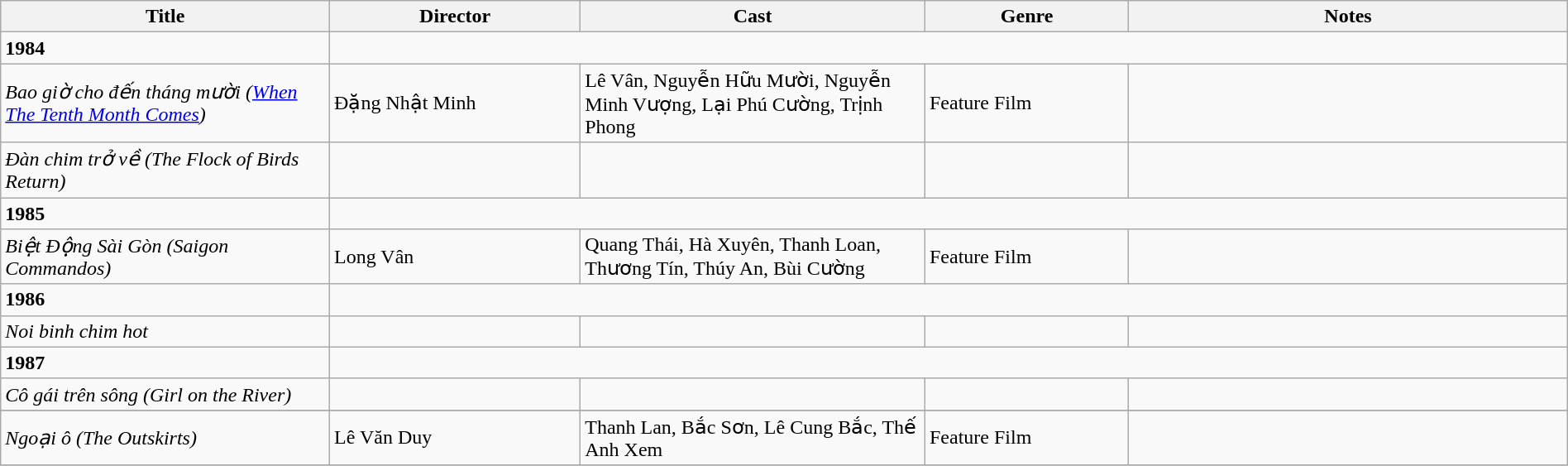<table class="wikitable" width= "100%">
<tr>
<th width=21%>Title</th>
<th width=16%>Director</th>
<th width=22%>Cast</th>
<th width=13%>Genre</th>
<th width=28%>Notes</th>
</tr>
<tr>
<td><strong>1984</strong></td>
</tr>
<tr>
<td><em>Bao giờ cho đến tháng mười (<a href='#'>When The Tenth Month Comes</a>)</em></td>
<td>Đặng Nhật Minh</td>
<td>Lê Vân, Nguyễn Hữu Mười, Nguyễn Minh Vượng, Lại Phú Cường, Trịnh Phong</td>
<td>Feature Film</td>
<td></td>
</tr>
<tr>
<td><em>Đàn chim trở về (The Flock of Birds Return)</em></td>
<td></td>
<td></td>
<td></td>
<td></td>
</tr>
<tr>
<td><strong>1985</strong></td>
</tr>
<tr>
<td><em>Biệt Ðộng Sài Gòn (Saigon Commandos)</em></td>
<td>Long Vân</td>
<td>Quang Thái, Hà Xuyên, Thanh Loan, Thương Tín, Thúy An, Bùi Cường</td>
<td>Feature Film</td>
<td></td>
</tr>
<tr>
<td><strong>1986</strong></td>
</tr>
<tr>
<td><em>Noi binh chim hot</em></td>
<td></td>
<td></td>
<td></td>
<td></td>
</tr>
<tr>
<td><strong>1987</strong></td>
</tr>
<tr>
<td><em>Cô gái trên sông (Girl on the River)</em></td>
<td></td>
<td></td>
<td></td>
<td></td>
</tr>
<tr>
</tr>
<tr>
<td><em>Ngoại ô (The Outskirts)</em></td>
<td>Lê Văn Duy</td>
<td>Thanh Lan, Bắc Sơn, Lê Cung Bắc, Thế Anh Xem</td>
<td>Feature Film</td>
<td></td>
</tr>
<tr>
</tr>
</table>
